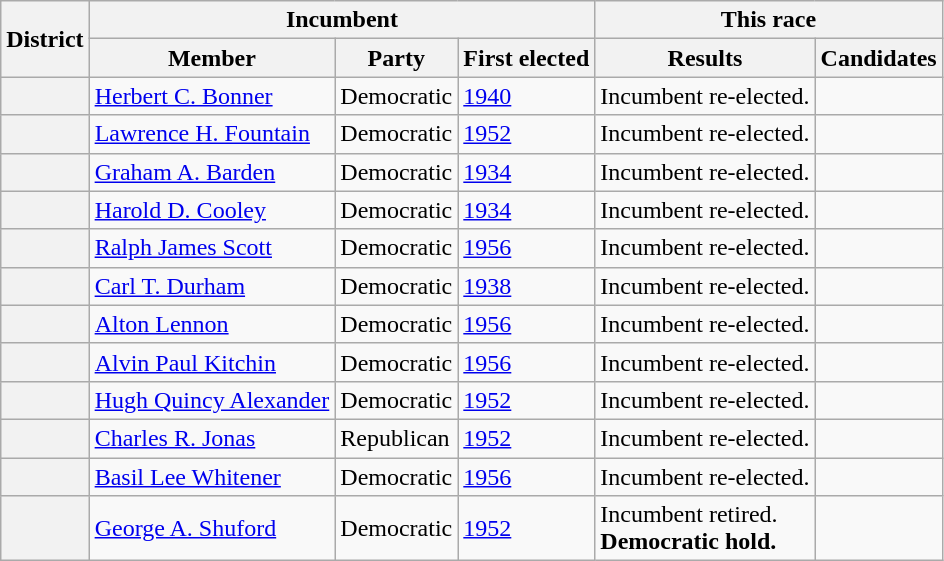<table class=wikitable>
<tr>
<th rowspan=2>District</th>
<th colspan=3>Incumbent</th>
<th colspan=2>This race</th>
</tr>
<tr>
<th>Member</th>
<th>Party</th>
<th>First elected</th>
<th>Results</th>
<th>Candidates</th>
</tr>
<tr>
<th></th>
<td><a href='#'>Herbert C. Bonner</a></td>
<td>Democratic</td>
<td><a href='#'>1940</a></td>
<td>Incumbent re-elected.</td>
<td nowrap></td>
</tr>
<tr>
<th></th>
<td><a href='#'>Lawrence H. Fountain</a></td>
<td>Democratic</td>
<td><a href='#'>1952</a></td>
<td>Incumbent re-elected.</td>
<td nowrap></td>
</tr>
<tr>
<th></th>
<td><a href='#'>Graham A. Barden</a></td>
<td>Democratic</td>
<td><a href='#'>1934</a></td>
<td>Incumbent re-elected.</td>
<td nowrap></td>
</tr>
<tr>
<th></th>
<td><a href='#'>Harold D. Cooley</a></td>
<td>Democratic</td>
<td><a href='#'>1934</a></td>
<td>Incumbent re-elected.</td>
<td nowrap></td>
</tr>
<tr>
<th></th>
<td><a href='#'>Ralph James Scott</a></td>
<td>Democratic</td>
<td><a href='#'>1956</a></td>
<td>Incumbent re-elected.</td>
<td nowrap></td>
</tr>
<tr>
<th></th>
<td><a href='#'>Carl T. Durham</a></td>
<td>Democratic</td>
<td><a href='#'>1938</a></td>
<td>Incumbent re-elected.</td>
<td nowrap></td>
</tr>
<tr>
<th></th>
<td><a href='#'>Alton Lennon</a></td>
<td>Democratic</td>
<td><a href='#'>1956</a></td>
<td>Incumbent re-elected.</td>
<td nowrap></td>
</tr>
<tr>
<th></th>
<td><a href='#'>Alvin Paul Kitchin</a></td>
<td>Democratic</td>
<td><a href='#'>1956</a></td>
<td>Incumbent re-elected.</td>
<td nowrap></td>
</tr>
<tr>
<th></th>
<td><a href='#'>Hugh Quincy Alexander</a></td>
<td>Democratic</td>
<td><a href='#'>1952</a></td>
<td>Incumbent re-elected.</td>
<td nowrap></td>
</tr>
<tr>
<th></th>
<td><a href='#'>Charles R. Jonas</a></td>
<td>Republican</td>
<td><a href='#'>1952</a></td>
<td>Incumbent re-elected.</td>
<td nowrap></td>
</tr>
<tr>
<th></th>
<td><a href='#'>Basil Lee Whitener</a></td>
<td>Democratic</td>
<td><a href='#'>1956</a></td>
<td>Incumbent re-elected.</td>
<td nowrap></td>
</tr>
<tr>
<th></th>
<td><a href='#'>George A. Shuford</a></td>
<td>Democratic</td>
<td><a href='#'>1952</a></td>
<td>Incumbent retired.<br><strong>Democratic hold.</strong></td>
<td nowrap></td>
</tr>
</table>
